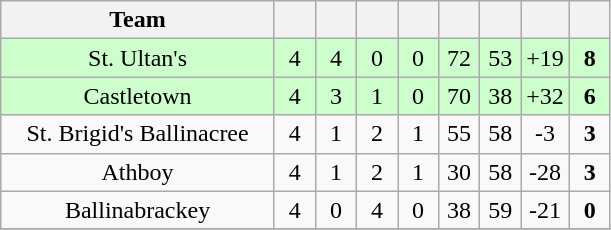<table class="wikitable" style="text-align:center">
<tr>
<th width="175">Team</th>
<th width="20"></th>
<th width="20"></th>
<th width="20"></th>
<th width="20"></th>
<th width="20"></th>
<th width="20"></th>
<th width="20"></th>
<th width="20"></th>
</tr>
<tr style="background:#cfc;">
<td>St. Ultan's</td>
<td>4</td>
<td>4</td>
<td>0</td>
<td>0</td>
<td>72</td>
<td>53</td>
<td>+19</td>
<td><strong>8</strong></td>
</tr>
<tr style="background:#cfc;">
<td>Castletown</td>
<td>4</td>
<td>3</td>
<td>1</td>
<td>0</td>
<td>70</td>
<td>38</td>
<td>+32</td>
<td><strong>6</strong></td>
</tr>
<tr>
<td>St. Brigid's Ballinacree</td>
<td>4</td>
<td>1</td>
<td>2</td>
<td>1</td>
<td>55</td>
<td>58</td>
<td>-3</td>
<td><strong>3</strong></td>
</tr>
<tr>
<td>Athboy</td>
<td>4</td>
<td>1</td>
<td>2</td>
<td>1</td>
<td>30</td>
<td>58</td>
<td>-28</td>
<td><strong>3</strong></td>
</tr>
<tr>
<td>Ballinabrackey</td>
<td>4</td>
<td>0</td>
<td>4</td>
<td>0</td>
<td>38</td>
<td>59</td>
<td>-21</td>
<td><strong>0</strong></td>
</tr>
<tr>
</tr>
</table>
